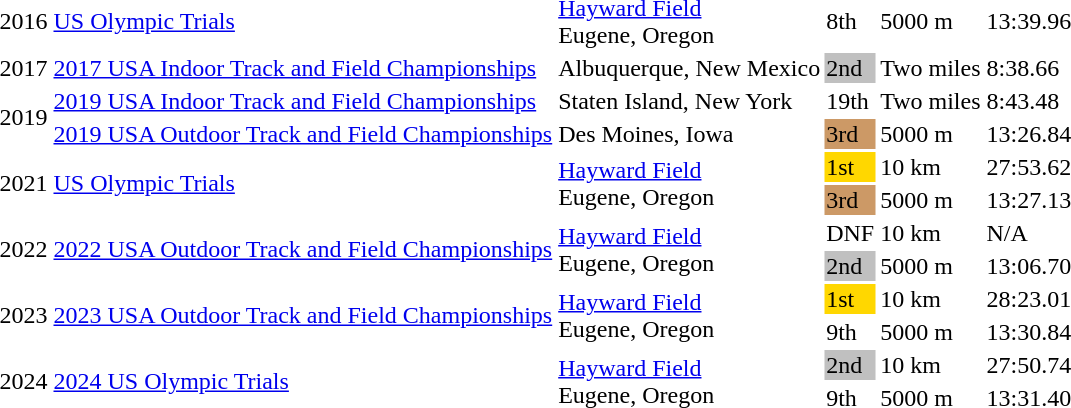<table>
<tr>
<td>2016</td>
<td><a href='#'>US Olympic Trials</a></td>
<td><a href='#'>Hayward Field</a><br>Eugene, Oregon</td>
<td>8th</td>
<td>5000 m</td>
<td>13:39.96</td>
</tr>
<tr>
<td>2017</td>
<td><a href='#'>2017 USA Indoor Track and Field Championships</a></td>
<td>Albuquerque, New Mexico</td>
<td bgcolor=silver>2nd</td>
<td>Two miles</td>
<td>8:38.66</td>
</tr>
<tr>
<td rowspan=2>2019</td>
<td><a href='#'>2019 USA Indoor Track and Field Championships</a></td>
<td>Staten Island, New York</td>
<td>19th</td>
<td>Two miles</td>
<td>8:43.48</td>
</tr>
<tr>
<td><a href='#'>2019 USA Outdoor Track and Field Championships</a></td>
<td>Des Moines, Iowa</td>
<td style="background:#c96;">3rd</td>
<td>5000 m</td>
<td>13:26.84</td>
</tr>
<tr>
<td rowspan=2>2021</td>
<td rowspan=2><a href='#'>US Olympic Trials</a></td>
<td rowspan=2><a href='#'>Hayward Field</a><br>Eugene, Oregon</td>
<td bgcolor=gold>1st</td>
<td>10 km</td>
<td>27:53.62</td>
</tr>
<tr>
<td style="background:#c96;">3rd</td>
<td>5000 m</td>
<td>13:27.13</td>
</tr>
<tr>
<td rowspan=2>2022</td>
<td rowspan=2><a href='#'>2022 USA Outdoor Track and Field Championships</a></td>
<td rowspan=2><a href='#'>Hayward Field</a><br>Eugene, Oregon</td>
<td>DNF</td>
<td>10 km</td>
<td>N/A</td>
</tr>
<tr>
<td bgcolor=silver>2nd</td>
<td>5000 m</td>
<td>13:06.70</td>
</tr>
<tr>
<td rowspan=2>2023</td>
<td rowspan=2><a href='#'>2023 USA Outdoor Track and Field Championships</a></td>
<td rowspan=2><a href='#'>Hayward Field</a><br>Eugene, Oregon</td>
<td bgcolor=gold>1st</td>
<td>10 km</td>
<td>28:23.01</td>
</tr>
<tr>
<td>9th</td>
<td>5000 m</td>
<td>13:30.84</td>
</tr>
<tr>
<td rowspan=2>2024</td>
<td rowspan=2><a href='#'>2024 US Olympic Trials</a></td>
<td rowspan=2><a href='#'>Hayward Field</a><br>Eugene, Oregon</td>
<td bgcolor=silver>2nd</td>
<td>10 km</td>
<td>27:50.74</td>
</tr>
<tr>
<td>9th</td>
<td>5000 m</td>
<td>13:31.40</td>
</tr>
</table>
